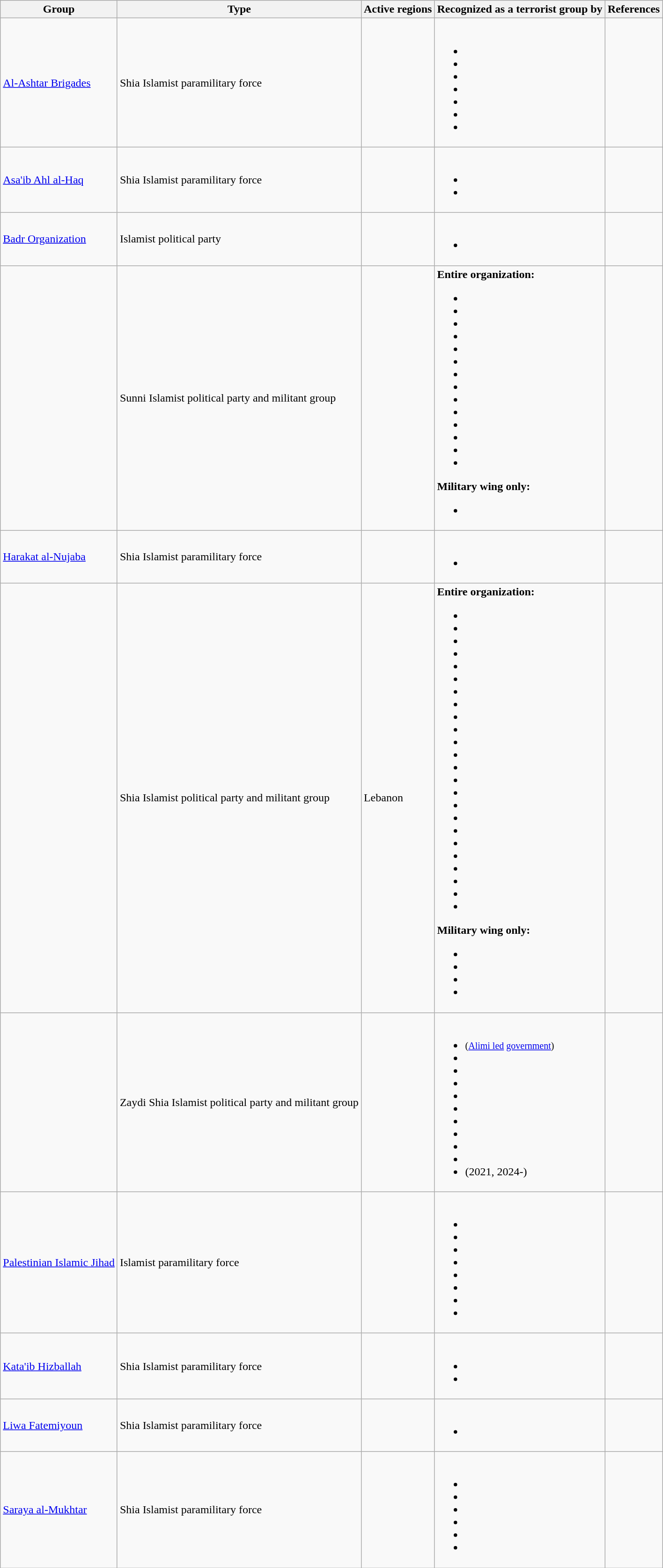<table class="wikitable">
<tr>
<th>Group</th>
<th>Type</th>
<th>Active regions</th>
<th>Recognized as a terrorist group by</th>
<th>References</th>
</tr>
<tr>
<td><a href='#'>Al-Ashtar Brigades</a></td>
<td>Shia Islamist paramilitary force</td>
<td></td>
<td><br><ul><li></li><li></li><li></li><li></li><li></li><li></li><li></li></ul></td>
<td></td>
</tr>
<tr>
<td><a href='#'>Asa'ib Ahl al-Haq</a></td>
<td>Shia Islamist paramilitary force</td>
<td></td>
<td><br><ul><li></li><li></li></ul></td>
<td></td>
</tr>
<tr>
<td><a href='#'>Badr Organization</a></td>
<td>Islamist political party</td>
<td></td>
<td><br><ul><li></li></ul></td>
<td></td>
</tr>
<tr>
<td></td>
<td>Sunni Islamist political party and militant group</td>
<td></td>
<td><strong>Entire organization:</strong><br><ul><li></li><li></li><li></li><li></li><li></li><li></li><li></li><li></li><li></li><li></li><li></li><li></li><li></li><li></li></ul><strong>Military wing only:</strong><ul><li></li></ul></td>
<td></td>
</tr>
<tr>
<td><a href='#'>Harakat al-Nujaba</a></td>
<td>Shia Islamist paramilitary force</td>
<td></td>
<td><br><ul><li></li></ul></td>
<td></td>
</tr>
<tr>
<td></td>
<td>Shia Islamist political party and militant group</td>
<td> Lebanon</td>
<td><strong>Entire organization:</strong><br><ul><li></li><li></li><li></li><li></li><li></li><li></li><li></li><li></li><li></li><li></li><li></li><li></li><li></li><li></li><li></li><li></li><li></li><li></li><li></li><li></li><li></li><li></li><li></li><li></li></ul><strong>Military wing only:</strong><ul><li></li><li></li><li></li><li></li></ul></td>
<td></td>
</tr>
<tr>
<td></td>
<td>Zaydi Shia Islamist political party and militant group</td>
<td></td>
<td><br><ul><li> <small>(<a href='#'>Alimi led</a> <a href='#'>government</a>)</small></li><li></li><li></li><li></li><li></li><li></li><li></li><li></li><li></li><li></li><li> (2021, 2024-)</li></ul></td>
<td></td>
</tr>
<tr>
<td><a href='#'>Palestinian Islamic Jihad</a></td>
<td>Islamist paramilitary force</td>
<td></td>
<td><br><ul><li></li><li></li><li></li><li></li><li></li><li></li><li></li><li></li></ul></td>
<td></td>
</tr>
<tr>
<td><a href='#'>Kata'ib Hizballah</a></td>
<td>Shia Islamist paramilitary force</td>
<td></td>
<td><br><ul><li></li><li></li></ul></td>
<td></td>
</tr>
<tr>
<td><a href='#'>Liwa Fatemiyoun</a></td>
<td>Shia Islamist paramilitary force</td>
<td></td>
<td><br><ul><li></li></ul></td>
<td></td>
</tr>
<tr>
<td><a href='#'>Saraya al-Mukhtar</a></td>
<td>Shia Islamist paramilitary force</td>
<td></td>
<td><br><ul><li></li><li></li><li></li><li></li><li></li><li></li></ul></td>
<td></td>
</tr>
</table>
